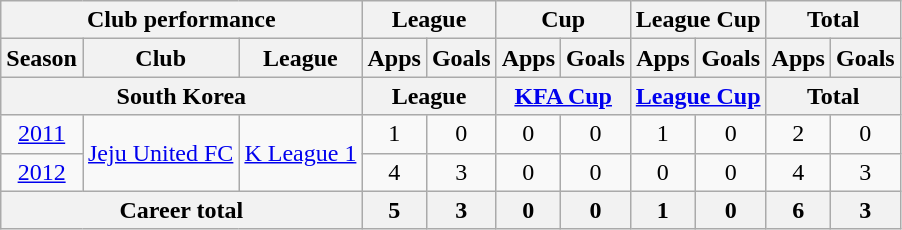<table class="wikitable" style="text-align:center">
<tr>
<th colspan=3>Club performance</th>
<th colspan=2>League</th>
<th colspan=2>Cup</th>
<th colspan=2>League Cup</th>
<th colspan=2>Total</th>
</tr>
<tr>
<th>Season</th>
<th>Club</th>
<th>League</th>
<th>Apps</th>
<th>Goals</th>
<th>Apps</th>
<th>Goals</th>
<th>Apps</th>
<th>Goals</th>
<th>Apps</th>
<th>Goals</th>
</tr>
<tr>
<th colspan=3>South Korea</th>
<th colspan=2>League</th>
<th colspan=2><a href='#'>KFA Cup</a></th>
<th colspan=2><a href='#'>League Cup</a></th>
<th colspan=2>Total</th>
</tr>
<tr>
<td><a href='#'>2011</a></td>
<td rowspan="2"><a href='#'>Jeju United FC</a></td>
<td rowspan="2"><a href='#'>K League 1</a></td>
<td>1</td>
<td>0</td>
<td>0</td>
<td>0</td>
<td>1</td>
<td>0</td>
<td>2</td>
<td>0</td>
</tr>
<tr>
<td><a href='#'>2012</a></td>
<td>4</td>
<td>3</td>
<td>0</td>
<td>0</td>
<td>0</td>
<td>0</td>
<td>4</td>
<td>3</td>
</tr>
<tr>
<th colspan=3>Career total</th>
<th>5</th>
<th>3</th>
<th>0</th>
<th>0</th>
<th>1</th>
<th>0</th>
<th>6</th>
<th>3</th>
</tr>
</table>
